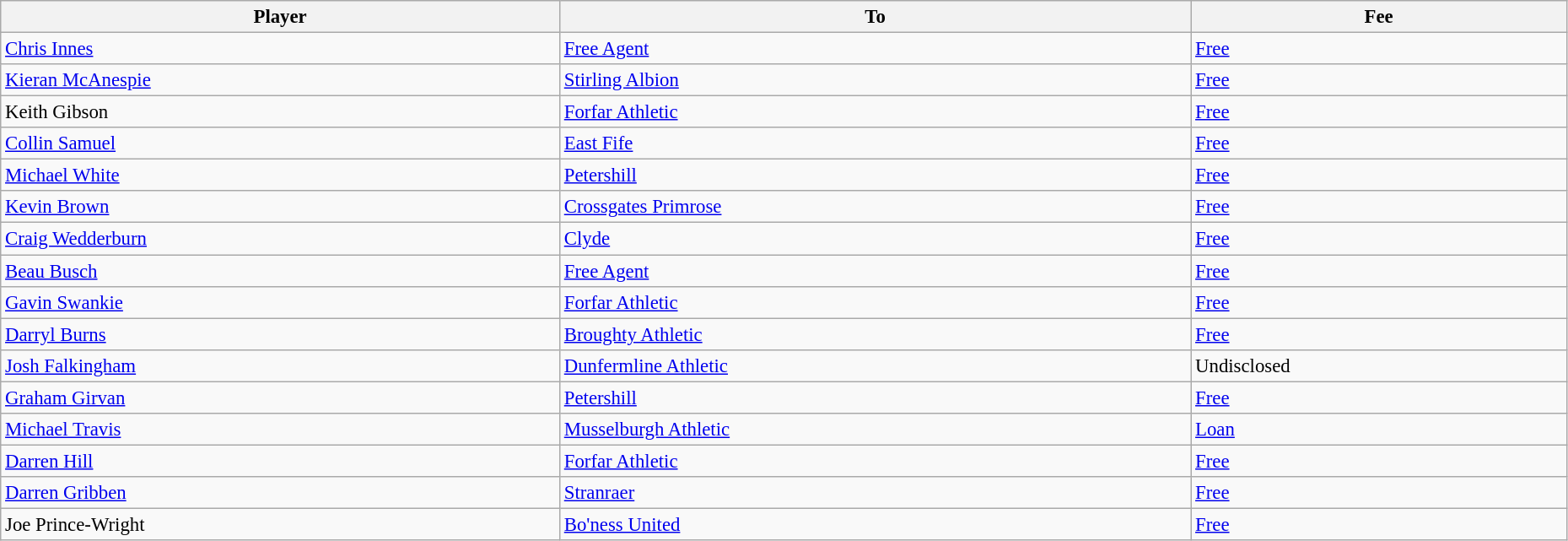<table class="wikitable" style="text-align:center; font-size:95%;width:98%; text-align:left">
<tr>
<th>Player</th>
<th>To</th>
<th>Fee</th>
</tr>
<tr>
<td> <a href='#'>Chris Innes</a></td>
<td><a href='#'>Free Agent</a></td>
<td><a href='#'>Free</a></td>
</tr>
<tr>
<td> <a href='#'>Kieran McAnespie</a></td>
<td> <a href='#'>Stirling Albion</a></td>
<td><a href='#'>Free</a></td>
</tr>
<tr>
<td> Keith Gibson</td>
<td> <a href='#'>Forfar Athletic</a></td>
<td><a href='#'>Free</a></td>
</tr>
<tr>
<td> <a href='#'>Collin Samuel</a></td>
<td> <a href='#'>East Fife</a></td>
<td><a href='#'>Free</a></td>
</tr>
<tr>
<td> <a href='#'>Michael White</a></td>
<td> <a href='#'>Petershill</a></td>
<td><a href='#'>Free</a></td>
</tr>
<tr>
<td> <a href='#'>Kevin Brown</a></td>
<td> <a href='#'>Crossgates Primrose</a></td>
<td><a href='#'>Free</a></td>
</tr>
<tr>
<td> <a href='#'>Craig Wedderburn</a></td>
<td> <a href='#'>Clyde</a></td>
<td><a href='#'>Free</a></td>
</tr>
<tr>
<td> <a href='#'>Beau Busch</a></td>
<td><a href='#'>Free Agent</a></td>
<td><a href='#'>Free</a></td>
</tr>
<tr>
<td> <a href='#'>Gavin Swankie</a></td>
<td> <a href='#'>Forfar Athletic</a></td>
<td><a href='#'>Free</a></td>
</tr>
<tr>
<td> <a href='#'>Darryl Burns</a></td>
<td> <a href='#'>Broughty Athletic</a></td>
<td><a href='#'>Free</a></td>
</tr>
<tr>
<td> <a href='#'>Josh Falkingham</a></td>
<td> <a href='#'>Dunfermline Athletic</a></td>
<td>Undisclosed</td>
</tr>
<tr>
<td> <a href='#'>Graham Girvan</a></td>
<td> <a href='#'>Petershill</a></td>
<td><a href='#'>Free</a></td>
</tr>
<tr>
<td> <a href='#'>Michael Travis</a></td>
<td> <a href='#'>Musselburgh Athletic</a></td>
<td><a href='#'>Loan</a></td>
</tr>
<tr>
<td> <a href='#'>Darren Hill</a></td>
<td> <a href='#'>Forfar Athletic</a></td>
<td><a href='#'>Free</a></td>
</tr>
<tr>
<td> <a href='#'>Darren Gribben</a></td>
<td> <a href='#'>Stranraer</a></td>
<td><a href='#'>Free</a></td>
</tr>
<tr>
<td> Joe Prince-Wright</td>
<td> <a href='#'>Bo'ness United</a></td>
<td><a href='#'>Free</a></td>
</tr>
</table>
